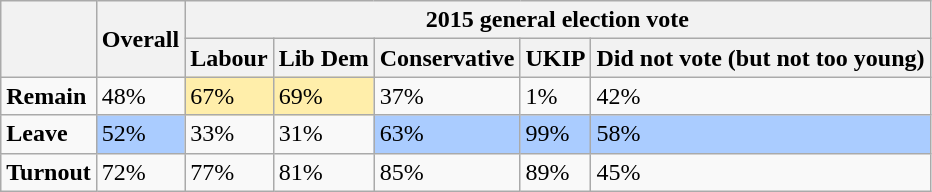<table class="wikitable">
<tr>
<th rowspan="2"></th>
<th colspan="1" rowspan="2">Overall</th>
<th colspan="5">2015 general election vote</th>
</tr>
<tr>
<th>Labour</th>
<th>Lib Dem</th>
<th>Conservative</th>
<th>UKIP</th>
<th>Did not vote (but not too young)</th>
</tr>
<tr>
<td><strong>Remain</strong></td>
<td>48%</td>
<td style="background:#fea;">67%</td>
<td style="background:#fea;">69%</td>
<td>37%</td>
<td>1%</td>
<td>42%</td>
</tr>
<tr>
<td><strong>Leave</strong></td>
<td style="background:#acf;">52%</td>
<td>33%</td>
<td>31%</td>
<td style="background:#acf;">63%</td>
<td style="background:#acf;">99%</td>
<td style="background:#acf;">58%</td>
</tr>
<tr>
<td><strong>Turnout</strong></td>
<td>72%</td>
<td>77%</td>
<td>81%</td>
<td>85%</td>
<td>89%</td>
<td>45%</td>
</tr>
</table>
